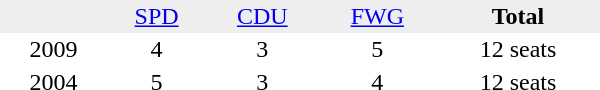<table border="0" cellpadding="2" cellspacing="0" width="400">
<tr bgcolor="#eeeeee" align="center">
<td></td>
<td><a href='#'>SPD</a></td>
<td><a href='#'>CDU</a></td>
<td><a href='#'>FWG</a></td>
<td><strong>Total</strong></td>
</tr>
<tr align="center">
<td>2009</td>
<td>4</td>
<td>3</td>
<td>5</td>
<td>12 seats</td>
</tr>
<tr align="center">
<td>2004</td>
<td>5</td>
<td>3</td>
<td>4</td>
<td>12 seats</td>
</tr>
</table>
